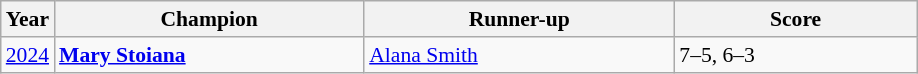<table class="wikitable" style="font-size:90%">
<tr>
<th>Year</th>
<th width="200">Champion</th>
<th width="200">Runner-up</th>
<th width="155">Score</th>
</tr>
<tr>
<td><a href='#'>2024</a></td>
<td> <strong><a href='#'>Mary Stoiana</a></strong></td>
<td> <a href='#'>Alana Smith</a></td>
<td>7–5, 6–3</td>
</tr>
</table>
